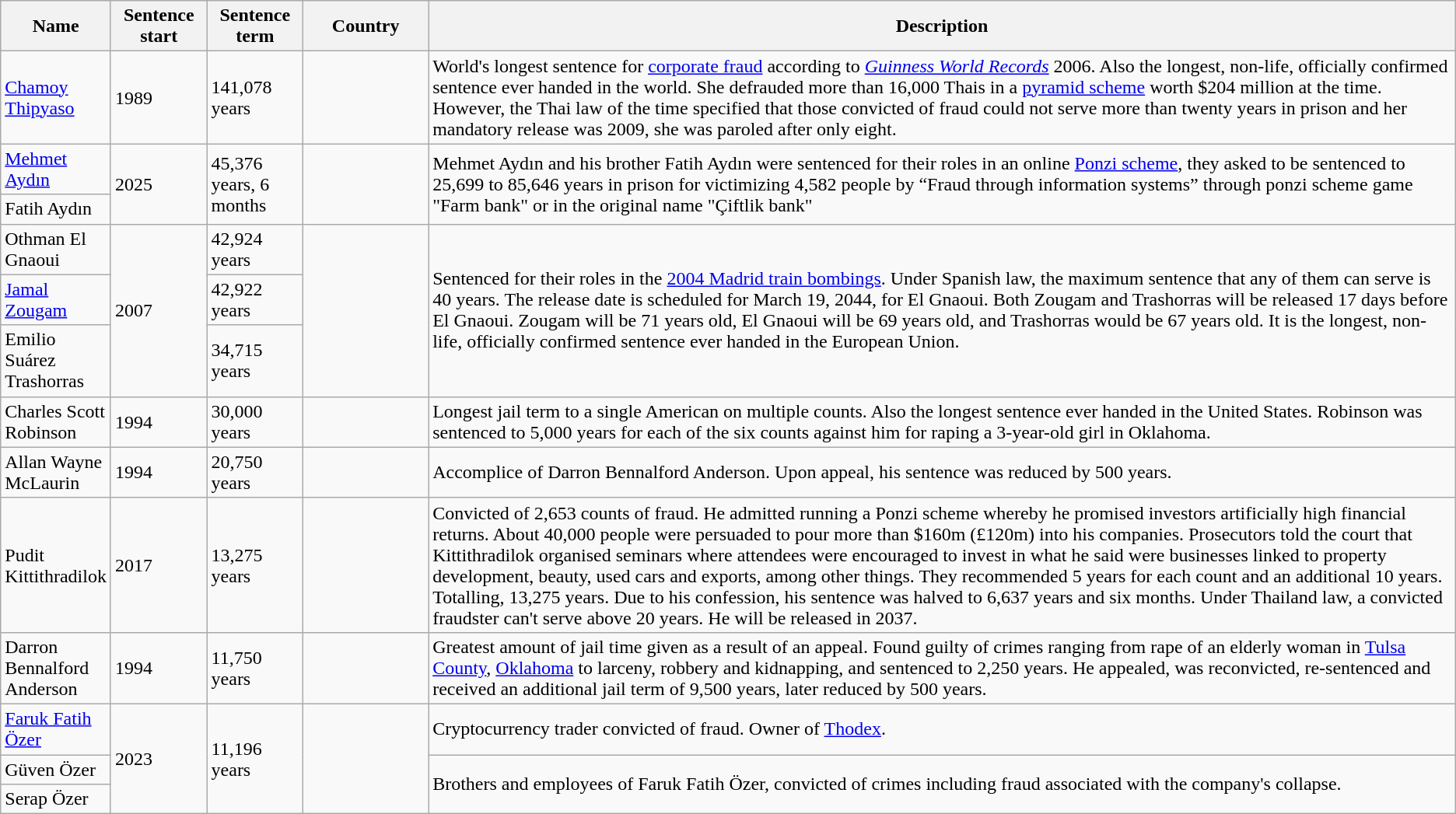<table class="wikitable sortable">
<tr>
<th style="width:76px;">Name</th>
<th style="width:75px;">Sentence start</th>
<th style="width:75px;">Sentence term</th>
<th style="width:100px;">Country</th>
<th class="unsortable">Description</th>
</tr>
<tr>
<td><a href='#'>Chamoy Thipyaso</a></td>
<td>1989</td>
<td>141,078 years</td>
<td> </td>
<td>World's longest sentence for <a href='#'>corporate fraud</a> according to <em><a href='#'>Guinness World Records</a></em> 2006. Also the longest, non-life, officially confirmed sentence ever handed in the world. She defrauded more than 16,000 Thais in a <a href='#'>pyramid scheme</a> worth $204 million at the time. However, the Thai law of the time specified that those convicted of fraud could not serve more than twenty years in prison and her mandatory release was 2009, she was paroled after only eight.</td>
</tr>
<tr>
<td><a href='#'>Mehmet Aydın</a></td>
<td rowspan="2">2025</td>
<td rowspan="2">45,376 years, 6 months</td>
<td rowspan="2"> </td>
<td rowspan="2">Mehmet Aydın and his brother Fatih Aydın were sentenced for their roles in an online <a href='#'>Ponzi scheme</a>, they asked to be sentenced to 25,699 to 85,646 years in prison for victimizing 4,582 people by “Fraud through information systems” through ponzi scheme game "Farm bank" or in the original name "Çiftlik bank" </td>
</tr>
<tr>
<td>Fatih Aydın</td>
</tr>
<tr>
<td>Othman El Gnaoui</td>
<td rowspan="3">2007</td>
<td>42,924 years</td>
<td rowspan="3"> </td>
<td rowspan="3">Sentenced for their roles in the <a href='#'>2004 Madrid train bombings</a>. Under Spanish law, the maximum sentence that any of them can serve is 40 years. The release date is scheduled for March 19, 2044, for El Gnaoui. Both Zougam and Trashorras will be released 17 days before El Gnaoui. Zougam will be 71 years old, El Gnaoui will be 69 years old, and Trashorras would be 67 years old. It is the longest, non-life, officially confirmed sentence ever handed in the European Union.</td>
</tr>
<tr>
<td><a href='#'>Jamal Zougam</a></td>
<td>42,922 years</td>
</tr>
<tr>
<td>Emilio Suárez Trashorras</td>
<td>34,715 years</td>
</tr>
<tr>
<td>Charles Scott Robinson</td>
<td>1994</td>
<td>30,000 years</td>
<td> </td>
<td>Longest jail term to a single American on multiple counts. Also the longest sentence ever handed in the United States. Robinson was sentenced to 5,000 years for each of the six counts against him for raping a 3-year-old girl in Oklahoma.</td>
</tr>
<tr>
<td>Allan Wayne McLaurin</td>
<td>1994</td>
<td>20,750 years</td>
<td> </td>
<td>Accomplice of Darron Bennalford Anderson. Upon appeal, his sentence was reduced by 500 years.</td>
</tr>
<tr>
<td>Pudit Kittithradilok</td>
<td>2017</td>
<td>13,275 years</td>
<td></td>
<td>Convicted of 2,653 counts of fraud. He admitted running a Ponzi scheme whereby he promised investors artificially high financial returns. About 40,000 people were persuaded to pour more than $160m (£120m) into his companies. Prosecutors told the court that Kittithradilok organised seminars where attendees were encouraged to invest in what he said were businesses linked to property development, beauty, used cars and exports, among other things. They recommended 5 years for each count and an additional 10 years. Totalling, 13,275 years. Due to his confession, his sentence was halved to 6,637 years and six months. Under Thailand law, a convicted fraudster can't serve above 20 years. He will be released in 2037.</td>
</tr>
<tr>
<td>Darron Bennalford Anderson</td>
<td>1994</td>
<td>11,750 years</td>
<td> </td>
<td>Greatest amount of jail time given as a result of an appeal. Found guilty of crimes ranging from rape of an elderly woman in <a href='#'>Tulsa County</a>, <a href='#'>Oklahoma</a> to larceny, robbery and kidnapping, and sentenced to 2,250 years. He appealed, was reconvicted, re-sentenced and received an additional jail term of 9,500 years, later reduced by 500 years.</td>
</tr>
<tr>
<td><a href='#'>Faruk Fatih Özer</a></td>
<td rowspan="3">2023</td>
<td rowspan="3">11,196 years</td>
<td rowspan="3"> </td>
<td>Cryptocurrency trader convicted of fraud. Owner of <a href='#'>Thodex</a>.</td>
</tr>
<tr>
<td>Güven Özer</td>
<td rowspan="2">Brothers and employees of Faruk Fatih Özer, convicted of crimes including fraud associated with the company's collapse.</td>
</tr>
<tr>
<td>Serap Özer</td>
</tr>
</table>
